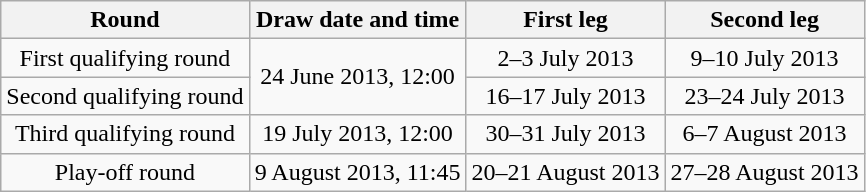<table class="wikitable" style="text-align:center">
<tr>
<th>Round</th>
<th>Draw date and time</th>
<th>First leg</th>
<th>Second leg</th>
</tr>
<tr>
<td>First qualifying round</td>
<td rowspan=2>24 June 2013, 12:00</td>
<td>2–3 July 2013</td>
<td>9–10 July 2013</td>
</tr>
<tr>
<td>Second qualifying round</td>
<td>16–17 July 2013</td>
<td>23–24 July 2013</td>
</tr>
<tr>
<td>Third qualifying round</td>
<td>19 July 2013, 12:00</td>
<td>30–31 July 2013</td>
<td>6–7 August 2013</td>
</tr>
<tr>
<td>Play-off round</td>
<td>9 August 2013, 11:45</td>
<td>20–21 August 2013</td>
<td>27–28 August 2013</td>
</tr>
</table>
